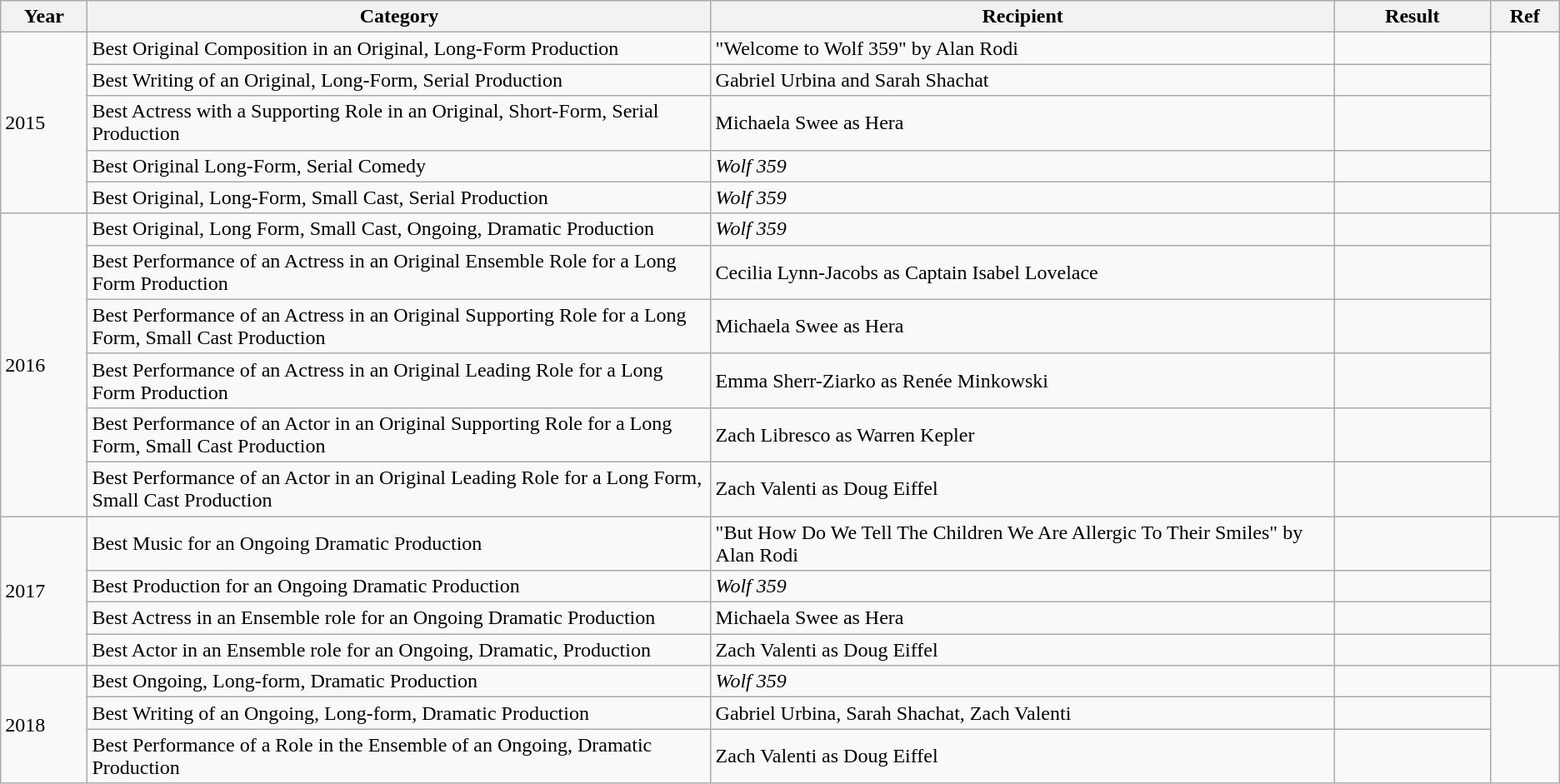<table class="wikitable">
<tr>
<th>Year</th>
<th width=40%>Category</th>
<th width=40%>Recipient</th>
<th width=10%>Result</th>
<th>Ref</th>
</tr>
<tr>
<td rowspan=5>2015</td>
<td>Best Original Composition in an Original, Long-Form Production</td>
<td>"Welcome to Wolf 359" by Alan Rodi</td>
<td></td>
<td rowspan=5></td>
</tr>
<tr>
<td>Best Writing of an Original, Long-Form, Serial Production</td>
<td>Gabriel Urbina and Sarah Shachat</td>
<td></td>
</tr>
<tr>
<td>Best Actress with a Supporting Role in an Original, Short-Form, Serial Production</td>
<td>Michaela Swee as Hera</td>
<td></td>
</tr>
<tr>
<td>Best Original Long-Form, Serial Comedy</td>
<td><em>Wolf 359</em></td>
<td></td>
</tr>
<tr>
<td>Best Original, Long-Form, Small Cast, Serial Production</td>
<td><em>Wolf 359</em></td>
<td></td>
</tr>
<tr>
<td rowspan=6>2016</td>
<td>Best Original, Long Form, Small Cast, Ongoing, Dramatic Production</td>
<td><em>Wolf 359</em></td>
<td></td>
<td rowspan=6></td>
</tr>
<tr>
<td>Best Performance of an Actress in an Original Ensemble Role for a Long Form Production</td>
<td>Cecilia Lynn-Jacobs as Captain Isabel Lovelace</td>
<td></td>
</tr>
<tr>
<td>Best Performance of an Actress in an Original Supporting Role for a Long Form, Small Cast Production</td>
<td>Michaela Swee as Hera</td>
<td></td>
</tr>
<tr>
<td>Best Performance of an Actress in an Original Leading Role for a Long Form Production</td>
<td>Emma Sherr-Ziarko as Renée Minkowski</td>
<td></td>
</tr>
<tr>
<td>Best Performance of an Actor in an Original Supporting Role for a Long Form, Small Cast Production</td>
<td>Zach Libresco as Warren Kepler</td>
<td></td>
</tr>
<tr>
<td>Best Performance of an Actor in an Original Leading Role for a Long Form, Small Cast Production</td>
<td>Zach Valenti as Doug Eiffel</td>
<td></td>
</tr>
<tr>
<td rowspan=4>2017</td>
<td>Best Music for an Ongoing Dramatic Production</td>
<td>"But How Do We Tell The Children We Are Allergic To Their Smiles" by Alan Rodi</td>
<td></td>
<td rowspan=4></td>
</tr>
<tr>
<td>Best Production for an Ongoing Dramatic Production</td>
<td><em>Wolf 359</em></td>
<td></td>
</tr>
<tr>
<td>Best Actress in an Ensemble role for an Ongoing Dramatic Production</td>
<td>Michaela Swee as Hera</td>
<td></td>
</tr>
<tr>
<td>Best Actor in an Ensemble role for an Ongoing, Dramatic, Production</td>
<td>Zach Valenti as Doug Eiffel</td>
<td></td>
</tr>
<tr>
<td rowspan=3>2018</td>
<td>Best Ongoing, Long-form, Dramatic Production</td>
<td><em>Wolf 359</em></td>
<td></td>
<td rowspan=3></td>
</tr>
<tr>
<td>Best Writing of an Ongoing, Long-form, Dramatic Production</td>
<td>Gabriel Urbina, Sarah Shachat, Zach Valenti</td>
<td></td>
</tr>
<tr>
<td>Best Performance of a Role in the Ensemble of an Ongoing, Dramatic Production</td>
<td>Zach Valenti as Doug Eiffel</td>
<td></td>
</tr>
</table>
